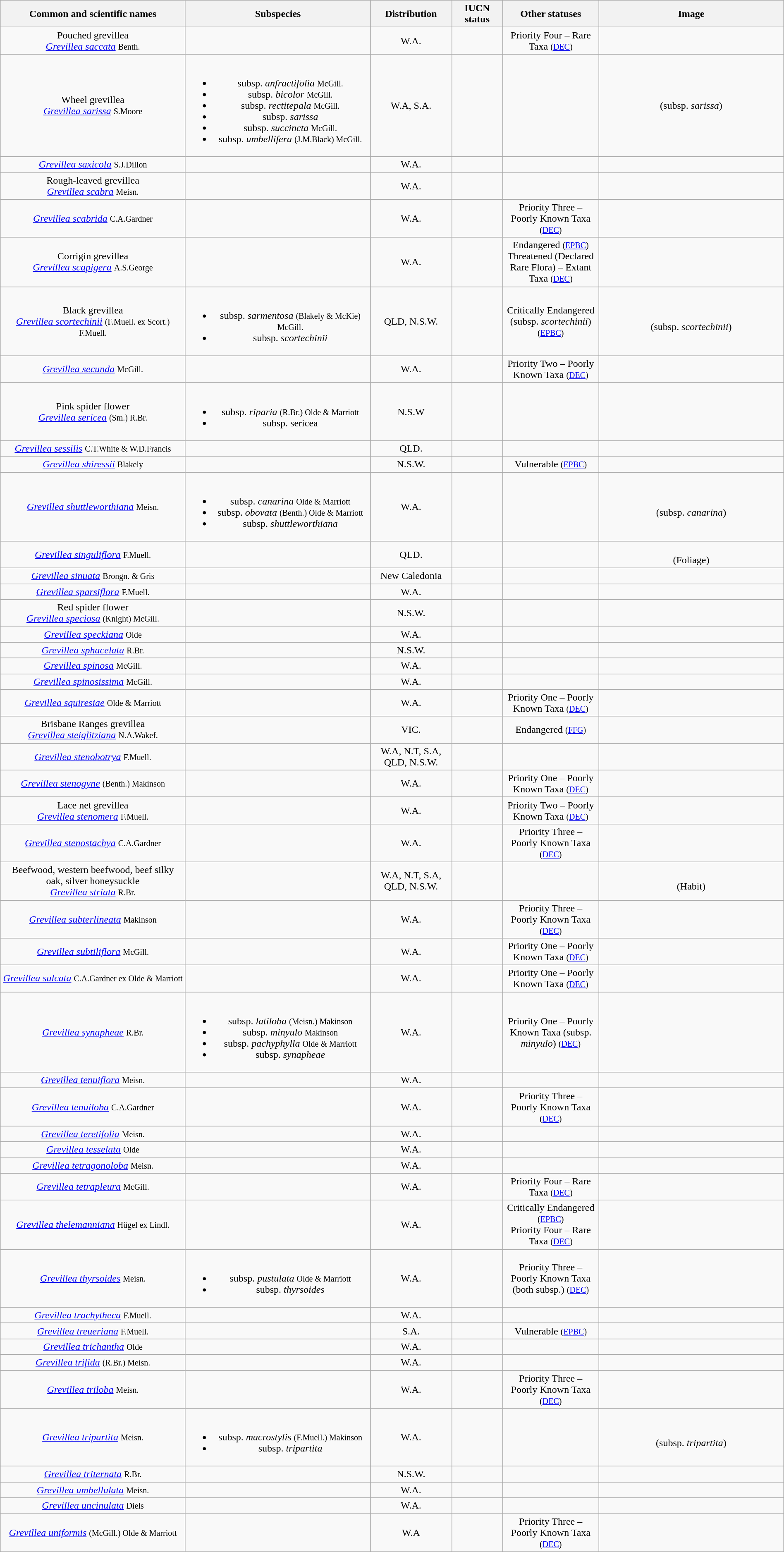<table class="wikitable mw-collapsible wikitable_hidable" style="width:100%;text-align:center">
<tr>
<th style=width:200px>Common and scientific names </th>
<th style=width:200px>Subspecies </th>
<th style=width:50px>Distribution </th>
<th style=width:50px>IUCN status </th>
<th style=width:100px>Other statuses </th>
<th style=width:200px>Image</th>
</tr>
<tr>
<td>Pouched grevillea<br><em><a href='#'>Grevillea saccata</a></em> <small>Benth.</small></td>
<td></td>
<td>W.A.</td>
<td></td>
<td>Priority Four – Rare Taxa <small>(<a href='#'>DEC</a>)</small></td>
<td></td>
</tr>
<tr>
<td>Wheel grevillea<br><em><a href='#'>Grevillea sarissa</a></em> <small>S.Moore</small></td>
<td><br><ul><li>subsp. <em>anfractifolia</em> <small>McGill.</small></li><li>subsp. <em>bicolor</em> <small>McGill.</small></li><li>subsp. <em>rectitepala</em> <small>McGill.</small></li><li>subsp. <em>sarissa</em></li><li>subsp. <em>succincta</em> <small>McGill.</small></li><li>subsp. <em>umbellifera</em> <small>(J.M.Black) McGill.</small></li></ul></td>
<td>W.A, S.A.</td>
<td></td>
<td></td>
<td> (subsp. <em>sarissa</em>)</td>
</tr>
<tr>
<td><em><a href='#'>Grevillea saxicola</a></em> <small>S.J.Dillon</small></td>
<td></td>
<td>W.A.</td>
<td></td>
<td></td>
<td></td>
</tr>
<tr>
<td>Rough-leaved grevillea<br><em><a href='#'>Grevillea scabra</a></em> <small>Meisn.</small></td>
<td></td>
<td>W.A.</td>
<td></td>
<td></td>
<td></td>
</tr>
<tr>
<td><em><a href='#'>Grevillea scabrida</a></em> <small>C.A.Gardner</small></td>
<td></td>
<td>W.A.</td>
<td></td>
<td>Priority Three – Poorly Known Taxa <small>(<a href='#'>DEC</a>)</small></td>
<td></td>
</tr>
<tr>
<td>Corrigin grevillea<br><em><a href='#'>Grevillea scapigera</a></em> <small>A.S.George</small></td>
<td></td>
<td>W.A.</td>
<td></td>
<td>Endangered <small>(<a href='#'>EPBC</a>)</small><br>Threatened (Declared Rare Flora) – Extant Taxa <small>(<a href='#'>DEC</a>)</small></td>
<td></td>
</tr>
<tr>
<td>Black grevillea<br><em><a href='#'>Grevillea scortechinii</a></em> <small>(F.Muell. ex Scort.) F.Muell.</small></td>
<td><br><ul><li>subsp. <em>sarmentosa</em> <small>(Blakely & McKie) McGill.</small></li><li>subsp. <em>scortechinii</em></li></ul></td>
<td>QLD, N.S.W.</td>
<td></td>
<td>Critically Endangered (subsp. <em>scortechinii</em>) <small>(<a href='#'>EPBC</a>)</small></td>
<td><br>(subsp. <em>scortechinii</em>)</td>
</tr>
<tr>
<td><em><a href='#'>Grevillea secunda</a></em> <small>McGill.</small></td>
<td></td>
<td>W.A.</td>
<td></td>
<td>Priority Two – Poorly Known Taxa <small>(<a href='#'>DEC</a>)</small></td>
<td></td>
</tr>
<tr>
<td>Pink spider flower<br><em><a href='#'>Grevillea sericea</a></em> <small>(Sm.) R.Br.</small></td>
<td><br><ul><li>subsp. <em>riparia</em> <small>(R.Br.) Olde & Marriott</small></li><li>subsp. sericea</li></ul></td>
<td>N.S.W</td>
<td></td>
<td></td>
<td></td>
</tr>
<tr>
<td><em><a href='#'>Grevillea sessilis</a></em> <small>C.T.White & W.D.Francis</small></td>
<td></td>
<td>QLD.</td>
<td></td>
<td></td>
<td></td>
</tr>
<tr>
<td><em><a href='#'>Grevillea shiressii</a></em> <small>Blakely</small></td>
<td></td>
<td>N.S.W.</td>
<td></td>
<td>Vulnerable <small>(<a href='#'>EPBC</a>)</small></td>
<td></td>
</tr>
<tr>
<td><em><a href='#'>Grevillea shuttleworthiana</a></em> <small>Meisn.</small></td>
<td><br><ul><li>subsp. <em>canarina</em> <small>Olde & Marriott</small></li><li>subsp. <em>obovata</em> <small>(Benth.) Olde & Marriott</small></li><li>subsp. <em>shuttleworthiana</em></li></ul></td>
<td>W.A.</td>
<td></td>
<td></td>
<td><br>(subsp. <em>canarina</em>)</td>
</tr>
<tr>
<td><em><a href='#'>Grevillea singuliflora</a></em> <small>F.Muell.</small></td>
<td></td>
<td>QLD.</td>
<td></td>
<td></td>
<td><br>(Foliage)</td>
</tr>
<tr>
<td><em><a href='#'>Grevillea sinuata</a></em> <small>Brongn. & Gris</small></td>
<td></td>
<td>New Caledonia</td>
<td></td>
<td></td>
<td></td>
</tr>
<tr>
<td><em><a href='#'>Grevillea sparsiflora</a></em> <small>F.Muell.</small></td>
<td></td>
<td>W.A.</td>
<td></td>
<td></td>
<td></td>
</tr>
<tr>
<td>Red spider flower<br><em><a href='#'>Grevillea speciosa</a></em> <small>(Knight) McGill.</small></td>
<td></td>
<td>N.S.W.</td>
<td></td>
<td></td>
<td></td>
</tr>
<tr>
<td><em><a href='#'>Grevillea speckiana</a></em> <small>Olde</small></td>
<td></td>
<td>W.A.</td>
<td></td>
<td></td>
<td></td>
</tr>
<tr>
<td><em><a href='#'>Grevillea sphacelata</a></em> <small>R.Br.</small></td>
<td></td>
<td>N.S.W.</td>
<td></td>
<td></td>
<td></td>
</tr>
<tr>
<td><em><a href='#'>Grevillea spinosa</a></em> <small>McGill.</small></td>
<td></td>
<td>W.A.</td>
<td></td>
<td></td>
<td></td>
</tr>
<tr>
<td><em><a href='#'>Grevillea spinosissima</a></em> <small>McGill.</small></td>
<td></td>
<td>W.A.</td>
<td></td>
<td></td>
<td></td>
</tr>
<tr>
<td><em><a href='#'>Grevillea squiresiae</a></em> <small>Olde & Marriott</small></td>
<td></td>
<td>W.A.</td>
<td></td>
<td>Priority One – Poorly Known Taxa <small>(<a href='#'>DEC</a>)</small></td>
<td></td>
</tr>
<tr>
<td>Brisbane Ranges grevillea<br><em><a href='#'>Grevillea steiglitziana</a></em> <small>N.A.Wakef.</small></td>
<td></td>
<td>VIC.</td>
<td></td>
<td>Endangered <small>(<a href='#'>FFG</a>)</small></td>
<td></td>
</tr>
<tr>
<td><em><a href='#'>Grevillea stenobotrya</a></em> <small>F.Muell.</small></td>
<td></td>
<td>W.A, N.T, S.A, QLD, N.S.W.</td>
<td></td>
<td></td>
<td></td>
</tr>
<tr>
<td><em><a href='#'>Grevillea stenogyne</a></em> <small>(Benth.) Makinson</small></td>
<td></td>
<td>W.A.</td>
<td></td>
<td>Priority One – Poorly Known Taxa <small>(<a href='#'>DEC</a>)</small></td>
<td></td>
</tr>
<tr>
<td>Lace net grevillea<br><em><a href='#'>Grevillea stenomera</a></em> <small>F.Muell.</small></td>
<td></td>
<td>W.A.</td>
<td></td>
<td>Priority Two – Poorly Known Taxa <small>(<a href='#'>DEC</a>)</small></td>
<td></td>
</tr>
<tr>
<td><em><a href='#'>Grevillea stenostachya</a></em> <small>C.A.Gardner</small></td>
<td></td>
<td>W.A.</td>
<td></td>
<td>Priority Three – Poorly Known Taxa <small>(<a href='#'>DEC</a>)</small></td>
<td></td>
</tr>
<tr>
<td>Beefwood, western beefwood, beef silky oak, silver honeysuckle<br><em><a href='#'>Grevillea striata</a></em> <small>R.Br.</small></td>
<td></td>
<td>W.A, N.T, S.A, QLD, N.S.W.</td>
<td></td>
<td></td>
<td><br>(Habit)</td>
</tr>
<tr>
<td><em><a href='#'>Grevillea subterlineata</a></em> <small>Makinson</small></td>
<td></td>
<td>W.A.</td>
<td></td>
<td>Priority Three – Poorly Known Taxa <small>(<a href='#'>DEC</a>)</small></td>
<td></td>
</tr>
<tr>
<td><em><a href='#'>Grevillea subtiliflora</a></em> <small>McGill.</small></td>
<td></td>
<td>W.A.</td>
<td></td>
<td>Priority One – Poorly Known Taxa <small>(<a href='#'>DEC</a>)</small></td>
<td></td>
</tr>
<tr>
<td><em><a href='#'>Grevillea sulcata</a></em> <small>C.A.Gardner ex Olde & Marriott</small></td>
<td></td>
<td>W.A.</td>
<td></td>
<td>Priority One – Poorly Known Taxa <small>(<a href='#'>DEC</a>)</small></td>
<td></td>
</tr>
<tr>
<td><em><a href='#'>Grevillea synapheae</a></em> <small>R.Br.</small></td>
<td><br><ul><li>subsp. <em>latiloba</em> <small>(Meisn.) Makinson</small></li><li>subsp. <em>minyulo</em> <small>Makinson</small></li><li>subsp. <em>pachyphylla</em> <small>Olde & Marriott</small></li><li>subsp. <em>synapheae</em></li></ul></td>
<td>W.A.</td>
<td></td>
<td>Priority One – Poorly Known Taxa (subsp. <em>minyulo</em>) <small>(<a href='#'>DEC</a>)</small></td>
<td></td>
</tr>
<tr>
<td><em><a href='#'>Grevillea tenuiflora</a></em> <small>Meisn.</small></td>
<td></td>
<td>W.A.</td>
<td></td>
<td></td>
<td></td>
</tr>
<tr>
<td><em><a href='#'>Grevillea tenuiloba</a></em> <small>C.A.Gardner</small></td>
<td></td>
<td>W.A.</td>
<td></td>
<td>Priority Three – Poorly Known Taxa <small>(<a href='#'>DEC</a>)</small></td>
<td></td>
</tr>
<tr>
<td><em><a href='#'>Grevillea teretifolia</a></em> <small>Meisn.</small></td>
<td></td>
<td>W.A.</td>
<td></td>
<td></td>
<td></td>
</tr>
<tr>
<td><em><a href='#'>Grevillea tesselata</a></em> <small>Olde</small></td>
<td></td>
<td>W.A.</td>
<td></td>
<td></td>
<td></td>
</tr>
<tr>
<td><em><a href='#'>Grevillea tetragonoloba</a></em> <small>Meisn.</small></td>
<td></td>
<td>W.A.</td>
<td></td>
<td></td>
<td></td>
</tr>
<tr>
<td><em><a href='#'>Grevillea tetrapleura</a></em> <small>McGill.</small></td>
<td></td>
<td>W.A.</td>
<td></td>
<td>Priority Four – Rare Taxa <small>(<a href='#'>DEC</a>)</small></td>
<td></td>
</tr>
<tr>
<td><em><a href='#'>Grevillea thelemanniana</a></em> <small>Hügel ex Lindl.</small></td>
<td></td>
<td>W.A.</td>
<td></td>
<td>Critically Endangered <small>(<a href='#'>EPBC</a>)</small><br>Priority Four – Rare Taxa <small>(<a href='#'>DEC</a>)</small></td>
<td></td>
</tr>
<tr>
<td><em><a href='#'>Grevillea thyrsoides</a></em> <small>Meisn.</small></td>
<td><br><ul><li>subsp. <em>pustulata</em> <small>Olde & Marriott</small></li><li>subsp. <em>thyrsoides</em></li></ul></td>
<td>W.A.</td>
<td></td>
<td>Priority Three – Poorly Known Taxa (both subsp.) <small>(<a href='#'>DEC</a>)</small></td>
<td></td>
</tr>
<tr>
<td><em><a href='#'>Grevillea trachytheca</a></em> <small>F.Muell.</small></td>
<td></td>
<td>W.A.</td>
<td></td>
<td></td>
<td></td>
</tr>
<tr>
<td><em><a href='#'>Grevillea treueriana</a></em> <small>F.Muell.</small></td>
<td></td>
<td>S.A.</td>
<td></td>
<td>Vulnerable <small>(<a href='#'>EPBC</a>)</small></td>
<td></td>
</tr>
<tr>
<td><em><a href='#'>Grevillea trichantha</a></em> <small>Olde</small></td>
<td></td>
<td>W.A.</td>
<td></td>
<td></td>
<td></td>
</tr>
<tr>
<td><em><a href='#'>Grevillea trifida</a></em> <small>(R.Br.) Meisn.</small></td>
<td></td>
<td>W.A.</td>
<td></td>
<td></td>
<td></td>
</tr>
<tr>
<td><em><a href='#'>Grevillea triloba</a></em> <small>Meisn.</small></td>
<td></td>
<td>W.A.</td>
<td></td>
<td>Priority Three – Poorly Known Taxa <small>(<a href='#'>DEC</a>)</small></td>
<td></td>
</tr>
<tr>
<td><em><a href='#'>Grevillea tripartita</a></em> <small>Meisn.</small></td>
<td><br><ul><li>subsp. <em>macrostylis</em> <small>(F.Muell.) Makinson</small></li><li>subsp. <em>tripartita</em></li></ul></td>
<td>W.A.</td>
<td></td>
<td></td>
<td><br>(subsp. <em>tripartita</em>)</td>
</tr>
<tr>
<td><em><a href='#'>Grevillea triternata</a></em> <small>R.Br.</small></td>
<td></td>
<td>N.S.W.</td>
<td></td>
<td></td>
<td></td>
</tr>
<tr>
<td><em><a href='#'>Grevillea umbellulata</a></em> <small>Meisn.</small></td>
<td></td>
<td>W.A.</td>
<td></td>
<td></td>
<td></td>
</tr>
<tr>
<td><em><a href='#'>Grevillea uncinulata</a></em> <small>Diels</small></td>
<td></td>
<td>W.A.</td>
<td></td>
<td></td>
<td></td>
</tr>
<tr>
<td><em><a href='#'>Grevillea uniformis</a></em> <small>(McGill.) Olde & Marriott</small></td>
<td></td>
<td>W.A</td>
<td></td>
<td>Priority Three – Poorly Known Taxa <small>(<a href='#'>DEC</a>)</small></td>
<td></td>
</tr>
</table>
